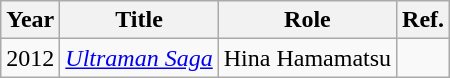<table class="wikitable">
<tr>
<th>Year</th>
<th>Title</th>
<th>Role</th>
<th>Ref.</th>
</tr>
<tr>
<td>2012</td>
<td><em><a href='#'>Ultraman Saga</a></em></td>
<td>Hina Hamamatsu</td>
<td></td>
</tr>
</table>
